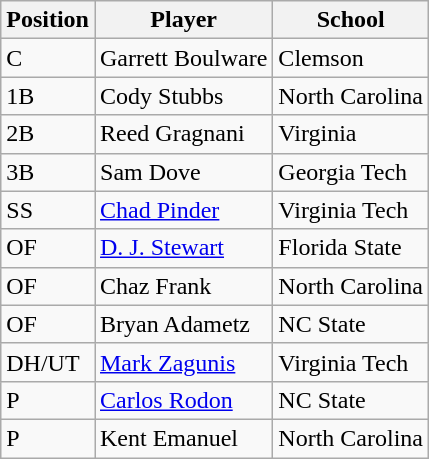<table class="wikitable">
<tr>
<th>Position</th>
<th>Player</th>
<th>School</th>
</tr>
<tr>
<td>C</td>
<td>Garrett Boulware</td>
<td>Clemson</td>
</tr>
<tr>
<td>1B</td>
<td>Cody Stubbs</td>
<td>North Carolina</td>
</tr>
<tr>
<td>2B</td>
<td>Reed Gragnani</td>
<td>Virginia</td>
</tr>
<tr>
<td>3B</td>
<td>Sam Dove</td>
<td>Georgia Tech</td>
</tr>
<tr>
<td>SS</td>
<td><a href='#'>Chad Pinder</a></td>
<td>Virginia Tech</td>
</tr>
<tr>
<td>OF</td>
<td><a href='#'>D. J. Stewart</a></td>
<td>Florida State</td>
</tr>
<tr>
<td>OF</td>
<td>Chaz Frank</td>
<td>North Carolina</td>
</tr>
<tr>
<td>OF</td>
<td>Bryan Adametz</td>
<td>NC State</td>
</tr>
<tr>
<td>DH/UT</td>
<td><a href='#'>Mark Zagunis</a></td>
<td>Virginia Tech</td>
</tr>
<tr>
<td>P</td>
<td><a href='#'>Carlos Rodon</a></td>
<td>NC State</td>
</tr>
<tr>
<td>P</td>
<td>Kent Emanuel</td>
<td>North Carolina</td>
</tr>
</table>
